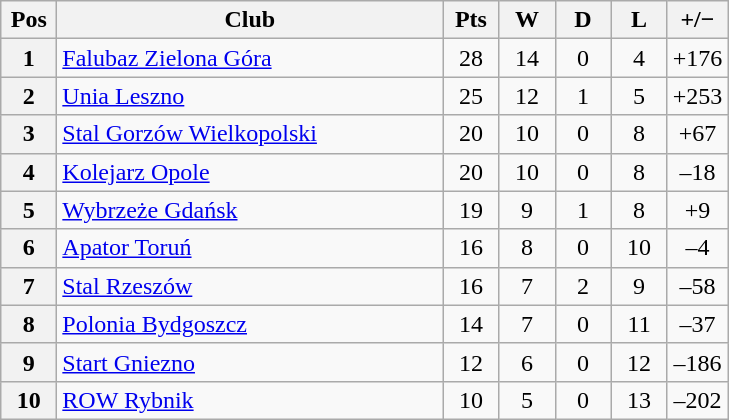<table class="wikitable">
<tr>
<th width=30>Pos</th>
<th width=250>Club</th>
<th width=30>Pts</th>
<th width=30>W</th>
<th width=30>D</th>
<th width=30>L</th>
<th width=30>+/−</th>
</tr>
<tr align=center>
<th>1</th>
<td align=left><a href='#'>Falubaz Zielona Góra</a></td>
<td>28</td>
<td>14</td>
<td>0</td>
<td>4</td>
<td>+176</td>
</tr>
<tr align=center>
<th>2</th>
<td align=left><a href='#'>Unia Leszno</a></td>
<td>25</td>
<td>12</td>
<td>1</td>
<td>5</td>
<td>+253</td>
</tr>
<tr align=center>
<th>3</th>
<td align=left><a href='#'>Stal Gorzów Wielkopolski</a></td>
<td>20</td>
<td>10</td>
<td>0</td>
<td>8</td>
<td>+67</td>
</tr>
<tr align=center>
<th>4</th>
<td align=left><a href='#'>Kolejarz Opole</a></td>
<td>20</td>
<td>10</td>
<td>0</td>
<td>8</td>
<td>–18</td>
</tr>
<tr align=center>
<th>5</th>
<td align=left><a href='#'>Wybrzeże Gdańsk</a></td>
<td>19</td>
<td>9</td>
<td>1</td>
<td>8</td>
<td>+9</td>
</tr>
<tr align=center>
<th>6</th>
<td align=left><a href='#'>Apator Toruń</a></td>
<td>16</td>
<td>8</td>
<td>0</td>
<td>10</td>
<td>–4</td>
</tr>
<tr align=center>
<th>7</th>
<td align=left><a href='#'>Stal Rzeszów</a></td>
<td>16</td>
<td>7</td>
<td>2</td>
<td>9</td>
<td>–58</td>
</tr>
<tr align=center>
<th>8</th>
<td align=left><a href='#'>Polonia Bydgoszcz</a></td>
<td>14</td>
<td>7</td>
<td>0</td>
<td>11</td>
<td>–37</td>
</tr>
<tr align=center>
<th>9</th>
<td align=left><a href='#'>Start Gniezno</a></td>
<td>12</td>
<td>6</td>
<td>0</td>
<td>12</td>
<td>–186</td>
</tr>
<tr align=center>
<th>10</th>
<td align=left><a href='#'>ROW Rybnik</a></td>
<td>10</td>
<td>5</td>
<td>0</td>
<td>13</td>
<td>–202</td>
</tr>
</table>
